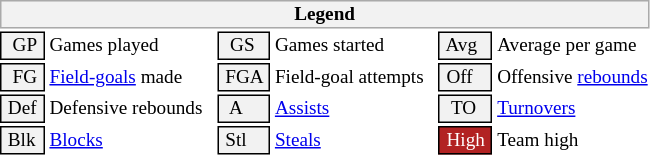<table class="toccolours" style="font-size: 80%; white-space: nowrap;">
<tr>
<th colspan="6" style="background-color: #F2F2F2; border: 1px solid #AAAAAA;">Legend</th>
</tr>
<tr>
<td style="background-color: #F2F2F2; border: 1px solid black;">  GP </td>
<td>Games played</td>
<td style="background-color: #F2F2F2; border: 1px solid black">  GS </td>
<td>Games started</td>
<td style="background-color: #F2F2F2; border: 1px solid black"> Avg </td>
<td>Average per game</td>
</tr>
<tr>
<td style="background-color: #F2F2F2; border: 1px solid black">  FG </td>
<td style="padding-right: 8px"><a href='#'>Field-goals</a> made</td>
<td style="background-color: #F2F2F2; border: 1px solid black"> FGA </td>
<td style="padding-right: 8px">Field-goal attempts</td>
<td style="background-color: #F2F2F2; border: 1px solid black;"> Off </td>
<td>Offensive <a href='#'>rebounds</a></td>
</tr>
<tr>
<td style="background-color: #F2F2F2; border: 1px solid black;"> Def </td>
<td style="padding-right: 8px">Defensive rebounds</td>
<td style="background-color: #F2F2F2; border: 1px solid black">  A </td>
<td style="padding-right: 8px"><a href='#'>Assists</a></td>
<td style="background-color: #F2F2F2; border: 1px solid black">  TO</td>
<td><a href='#'>Turnovers</a></td>
</tr>
<tr>
<td style="background-color: #F2F2F2; border: 1px solid black;"> Blk </td>
<td><a href='#'>Blocks</a></td>
<td style="background-color: #F2F2F2; border: 1px solid black"> Stl </td>
<td><a href='#'>Steals</a></td>
<td style="background:#B22222; color:#ffffff; border: 1px solid black"> High </td>
<td>Team high</td>
</tr>
<tr>
</tr>
</table>
